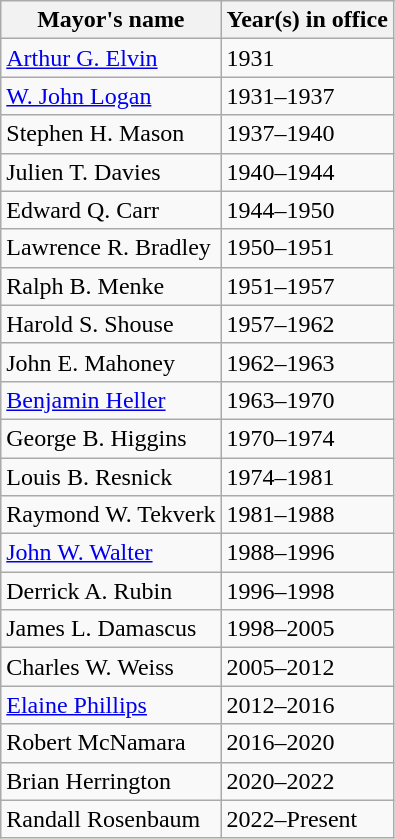<table class="wikitable mw-collapsible">
<tr>
<th>Mayor's name</th>
<th>Year(s) in office</th>
</tr>
<tr>
<td><a href='#'>Arthur G. Elvin</a></td>
<td>1931</td>
</tr>
<tr>
<td><a href='#'>W. John Logan</a></td>
<td>1931–1937</td>
</tr>
<tr>
<td>Stephen H. Mason</td>
<td>1937–1940</td>
</tr>
<tr>
<td>Julien T. Davies</td>
<td>1940–1944</td>
</tr>
<tr>
<td>Edward Q. Carr</td>
<td>1944–1950</td>
</tr>
<tr>
<td>Lawrence R. Bradley</td>
<td>1950–1951</td>
</tr>
<tr>
<td>Ralph B. Menke</td>
<td>1951–1957</td>
</tr>
<tr>
<td>Harold S. Shouse</td>
<td>1957–1962</td>
</tr>
<tr>
<td>John E. Mahoney</td>
<td>1962–1963</td>
</tr>
<tr>
<td><a href='#'>Benjamin Heller</a></td>
<td>1963–1970</td>
</tr>
<tr>
<td>George B. Higgins</td>
<td>1970–1974</td>
</tr>
<tr>
<td>Louis B. Resnick</td>
<td>1974–1981</td>
</tr>
<tr>
<td>Raymond W. Tekverk</td>
<td>1981–1988</td>
</tr>
<tr>
<td><a href='#'>John W. Walter</a></td>
<td>1988–1996</td>
</tr>
<tr>
<td>Derrick A. Rubin</td>
<td>1996–1998</td>
</tr>
<tr>
<td>James L. Damascus</td>
<td>1998–2005</td>
</tr>
<tr>
<td>Charles W. Weiss</td>
<td>2005–2012</td>
</tr>
<tr>
<td><a href='#'>Elaine Phillips</a></td>
<td>2012–2016</td>
</tr>
<tr>
<td>Robert McNamara</td>
<td>2016–2020</td>
</tr>
<tr>
<td>Brian Herrington</td>
<td>2020–2022</td>
</tr>
<tr>
<td>Randall Rosenbaum</td>
<td>2022–Present</td>
</tr>
</table>
